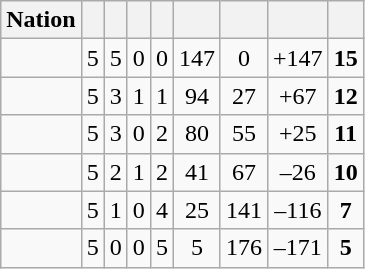<table class="wikitable" style="text-align: center;">
<tr>
<th>Nation</th>
<th></th>
<th></th>
<th></th>
<th></th>
<th></th>
<th></th>
<th></th>
<th></th>
</tr>
<tr>
<td align="left"></td>
<td>5</td>
<td>5</td>
<td>0</td>
<td>0</td>
<td>147</td>
<td>0</td>
<td>+147</td>
<td><strong>15</strong></td>
</tr>
<tr>
<td align="left"></td>
<td>5</td>
<td>3</td>
<td>1</td>
<td>1</td>
<td>94</td>
<td>27</td>
<td>+67</td>
<td><strong>12</strong></td>
</tr>
<tr>
<td align="left"></td>
<td>5</td>
<td>3</td>
<td>0</td>
<td>2</td>
<td>80</td>
<td>55</td>
<td>+25</td>
<td><strong>11</strong></td>
</tr>
<tr>
<td align="left"></td>
<td>5</td>
<td>2</td>
<td>1</td>
<td>2</td>
<td>41</td>
<td>67</td>
<td>–26</td>
<td><strong>10</strong></td>
</tr>
<tr>
<td align="left"></td>
<td>5</td>
<td>1</td>
<td>0</td>
<td>4</td>
<td>25</td>
<td>141</td>
<td>–116</td>
<td><strong>7</strong></td>
</tr>
<tr>
<td align="left"></td>
<td>5</td>
<td>0</td>
<td>0</td>
<td>5</td>
<td>5</td>
<td>176</td>
<td>–171</td>
<td><strong>5</strong></td>
</tr>
</table>
